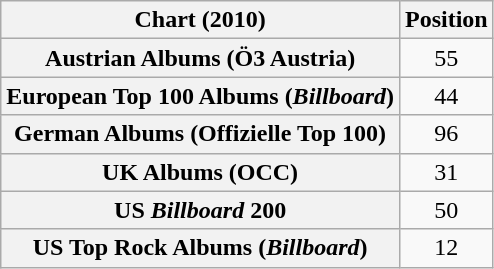<table class="wikitable sortable plainrowheaders" style="text-align:center;">
<tr>
<th>Chart (2010)</th>
<th>Position</th>
</tr>
<tr>
<th scope="row">Austrian Albums (Ö3 Austria)</th>
<td>55</td>
</tr>
<tr>
<th scope="row">European Top 100 Albums (<em>Billboard</em>)</th>
<td>44</td>
</tr>
<tr>
<th scope="row">German Albums (Offizielle Top 100)</th>
<td>96</td>
</tr>
<tr>
<th scope="row">UK Albums (OCC)</th>
<td>31</td>
</tr>
<tr>
<th scope="row">US <em>Billboard</em> 200</th>
<td>50</td>
</tr>
<tr>
<th scope="row">US Top Rock Albums (<em>Billboard</em>)</th>
<td>12</td>
</tr>
</table>
